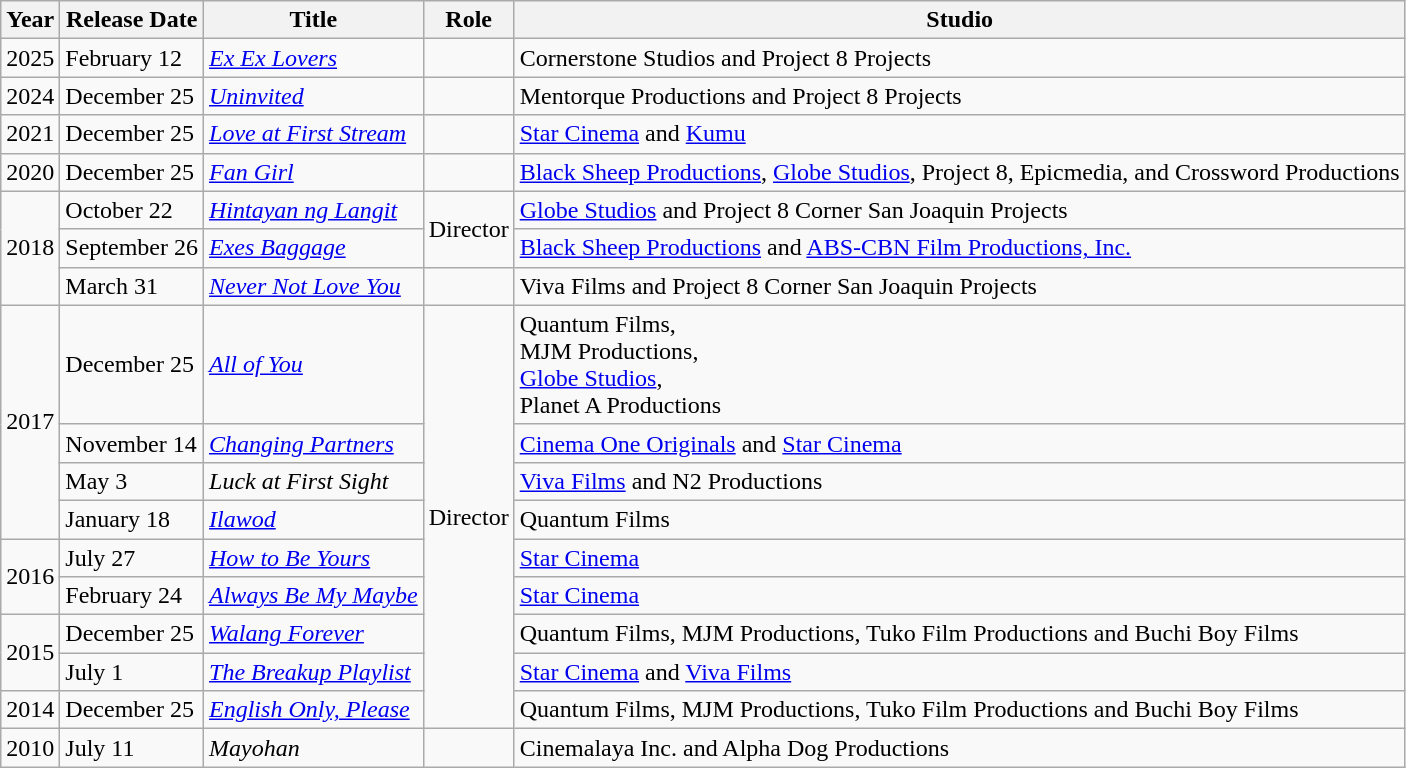<table class="wikitable sortable">
<tr>
<th>Year</th>
<th>Release Date</th>
<th>Title</th>
<th>Role</th>
<th>Studio</th>
</tr>
<tr>
<td>2025</td>
<td>February 12</td>
<td><em><a href='#'>Ex Ex Lovers</a></em></td>
<td></td>
<td>Cornerstone Studios and Project 8 Projects</td>
</tr>
<tr>
<td>2024</td>
<td>December 25</td>
<td><em><a href='#'>Uninvited</a></em></td>
<td></td>
<td>Mentorque Productions and Project 8 Projects</td>
</tr>
<tr>
<td>2021</td>
<td>December 25</td>
<td><em><a href='#'>Love at First Stream</a></em></td>
<td></td>
<td><a href='#'>Star Cinema</a> and <a href='#'>Kumu</a></td>
</tr>
<tr>
<td>2020</td>
<td>December 25</td>
<td><em><a href='#'>Fan Girl</a></em></td>
<td></td>
<td><a href='#'>Black Sheep Productions</a>, <a href='#'>Globe Studios</a>, Project 8, Epicmedia, and Crossword Productions</td>
</tr>
<tr>
<td rowspan=3>2018</td>
<td>October 22</td>
<td><em><a href='#'>Hintayan ng Langit</a></em></td>
<td rowspan=2 style="text-align:center;">Director</td>
<td><a href='#'>Globe Studios</a> and Project 8 Corner San Joaquin Projects</td>
</tr>
<tr>
<td>September 26</td>
<td><em><a href='#'>Exes Baggage</a></em></td>
<td><a href='#'>Black Sheep Productions</a> and <a href='#'>ABS-CBN Film Productions, Inc.</a></td>
</tr>
<tr>
<td>March 31</td>
<td><em><a href='#'>Never Not Love You</a></em></td>
<td></td>
<td>Viva Films and Project 8 Corner San Joaquin Projects</td>
</tr>
<tr>
<td rowspan=4>2017</td>
<td>December 25</td>
<td><em><a href='#'>All of You</a></em></td>
<td rowspan=9 style="text-align:center;">Director</td>
<td>Quantum Films, <br> MJM Productions, <br> <a href='#'>Globe Studios</a>, <br> Planet A Productions</td>
</tr>
<tr>
<td>November 14</td>
<td><em><a href='#'>Changing Partners</a></em></td>
<td><a href='#'>Cinema One Originals</a> and <a href='#'>Star Cinema</a></td>
</tr>
<tr>
<td>May 3</td>
<td><em>Luck at First Sight</em></td>
<td><a href='#'>Viva Films</a> and N2 Productions</td>
</tr>
<tr>
<td>January 18</td>
<td><em><a href='#'>Ilawod</a></em></td>
<td>Quantum Films</td>
</tr>
<tr>
<td rowspan=2>2016</td>
<td>July 27</td>
<td><em><a href='#'>How to Be Yours</a></em></td>
<td><a href='#'>Star Cinema</a></td>
</tr>
<tr>
<td>February 24</td>
<td><em><a href='#'>Always Be My Maybe</a></em></td>
<td><a href='#'>Star Cinema</a></td>
</tr>
<tr>
<td rowspan=2>2015</td>
<td>December 25</td>
<td><em><a href='#'>Walang Forever</a></em></td>
<td>Quantum Films, MJM Productions, Tuko Film Productions and Buchi Boy Films</td>
</tr>
<tr>
<td>July 1</td>
<td><em><a href='#'>The Breakup Playlist</a></em></td>
<td><a href='#'>Star Cinema</a> and <a href='#'>Viva Films</a></td>
</tr>
<tr>
<td>2014</td>
<td>December 25</td>
<td><em><a href='#'>English Only, Please</a></em></td>
<td>Quantum Films, MJM Productions, Tuko Film Productions and Buchi Boy Films</td>
</tr>
<tr>
<td>2010</td>
<td>July 11</td>
<td><em>Mayohan</em></td>
<td></td>
<td>Cinemalaya Inc. and Alpha Dog Productions</td>
</tr>
</table>
